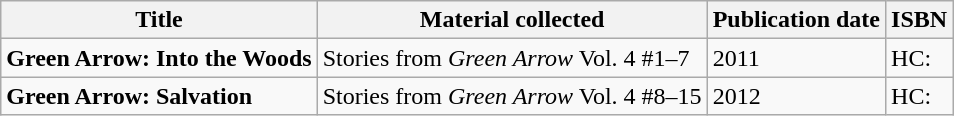<table class="wikitable collapsible collapsed">
<tr>
<th>Title</th>
<th>Material collected</th>
<th>Publication date</th>
<th>ISBN</th>
</tr>
<tr>
<td><strong>Green Arrow: Into the Woods</strong></td>
<td>Stories from <em>Green Arrow</em> Vol. 4 #1–7</td>
<td>2011</td>
<td>HC: </td>
</tr>
<tr>
<td><strong>Green Arrow: Salvation</strong></td>
<td>Stories from <em>Green Arrow</em> Vol. 4 #8–15</td>
<td>2012</td>
<td>HC: </td>
</tr>
</table>
